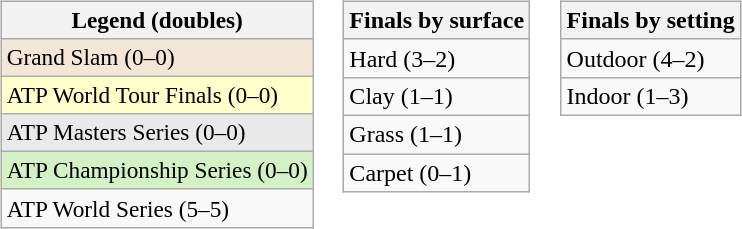<table>
<tr valign="top">
<td><br><table class=wikitable style=font-size:97%>
<tr>
<th>Legend (doubles)</th>
</tr>
<tr bgcolor=f3e6d7>
<td>Grand Slam (0–0)</td>
</tr>
<tr bgcolor=ffffcc>
<td>ATP World Tour Finals (0–0)</td>
</tr>
<tr bgcolor=e9e9e9>
<td>ATP Masters Series (0–0)</td>
</tr>
<tr style="background:#d4f1c5;">
<td>ATP Championship Series (0–0)</td>
</tr>
<tr>
<td>ATP World Series (5–5)</td>
</tr>
</table>
</td>
<td><br><table class="wikitable">
<tr>
<th>Finals by surface</th>
</tr>
<tr>
<td>Hard (3–2)</td>
</tr>
<tr>
<td>Clay (1–1)</td>
</tr>
<tr>
<td>Grass (1–1)</td>
</tr>
<tr>
<td>Carpet (0–1)</td>
</tr>
</table>
</td>
<td><br><table class="wikitable">
<tr>
<th>Finals by setting</th>
</tr>
<tr>
<td>Outdoor (4–2)</td>
</tr>
<tr>
<td>Indoor (1–3)</td>
</tr>
</table>
</td>
</tr>
</table>
